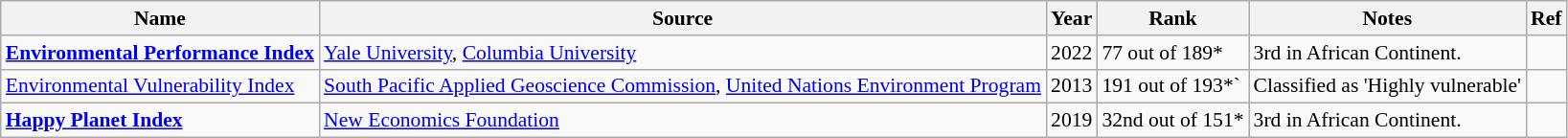<table class="wikitable" style="font-size:90%;">
<tr>
<th>Name</th>
<th>Source</th>
<th>Year</th>
<th>Rank</th>
<th>Notes</th>
<th>Ref</th>
</tr>
<tr>
<td><strong><a href='#'>Environmental Performance Index</a></strong></td>
<td><a href='#'>Yale University</a>, <a href='#'>Columbia University</a></td>
<td>2022</td>
<td>77 out of 189*</td>
<td>3rd in African Continent.</td>
<td></td>
</tr>
<tr>
<td><a href='#'>Environmental Vulnerability Index</a></td>
<td><a href='#'>South Pacific Applied Geoscience Commission</a>, <a href='#'>United Nations Environment Program</a></td>
<td>2013</td>
<td>191 out of 193*`</td>
<td>Classified as 'Highly vulnerable'</td>
<td></td>
</tr>
<tr>
<td><strong><a href='#'>Happy Planet Index</a></strong></td>
<td><a href='#'>New Economics Foundation</a></td>
<td>2019</td>
<td>32nd out of 151*</td>
<td>3rd in African Continent.</td>
<td></td>
</tr>
</table>
